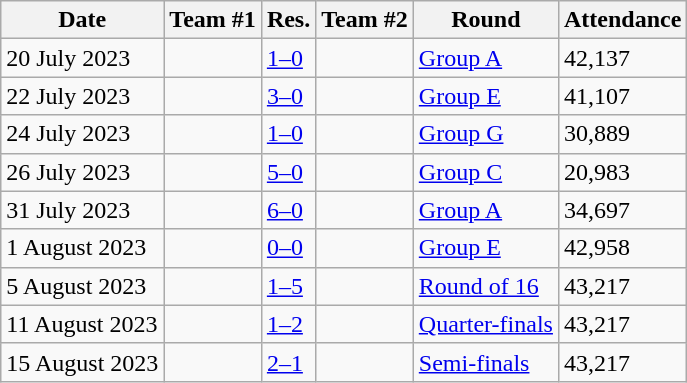<table class="wikitable">
<tr>
<th>Date</th>
<th>Team #1</th>
<th>Res.</th>
<th>Team #2</th>
<th>Round</th>
<th>Attendance</th>
</tr>
<tr>
<td>20 July 2023</td>
<td></td>
<td><a href='#'>1–0</a></td>
<td></td>
<td><a href='#'>Group A</a></td>
<td>42,137</td>
</tr>
<tr>
<td>22 July 2023</td>
<td></td>
<td><a href='#'>3–0</a></td>
<td></td>
<td><a href='#'>Group E</a></td>
<td>41,107</td>
</tr>
<tr>
<td>24 July 2023</td>
<td></td>
<td><a href='#'>1–0</a></td>
<td></td>
<td><a href='#'>Group G</a></td>
<td>30,889</td>
</tr>
<tr>
<td>26 July 2023</td>
<td></td>
<td><a href='#'>5–0</a></td>
<td></td>
<td><a href='#'>Group C</a></td>
<td>20,983</td>
</tr>
<tr>
<td>31 July 2023</td>
<td></td>
<td><a href='#'>6–0</a></td>
<td></td>
<td><a href='#'>Group A</a></td>
<td>34,697</td>
</tr>
<tr>
<td>1 August 2023</td>
<td></td>
<td><a href='#'>0–0</a></td>
<td></td>
<td><a href='#'>Group E</a></td>
<td>42,958</td>
</tr>
<tr>
<td>5 August 2023</td>
<td></td>
<td><a href='#'>1–5</a></td>
<td></td>
<td><a href='#'>Round of 16</a></td>
<td>43,217</td>
</tr>
<tr>
<td>11 August 2023</td>
<td></td>
<td><a href='#'>1–2</a></td>
<td></td>
<td><a href='#'>Quarter-finals</a></td>
<td>43,217</td>
</tr>
<tr>
<td>15 August 2023</td>
<td></td>
<td><a href='#'>2–1</a></td>
<td></td>
<td><a href='#'>Semi-finals</a></td>
<td>43,217</td>
</tr>
</table>
